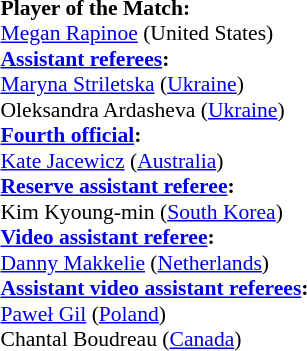<table width=50% style="font-size:90%">
<tr>
<td><br><strong>Player of the Match:</strong>
<br><a href='#'>Megan Rapinoe</a> (United States)<br><strong><a href='#'>Assistant referees</a>:</strong>
<br><a href='#'>Maryna Striletska</a> (<a href='#'>Ukraine</a>)
<br>Oleksandra Ardasheva (<a href='#'>Ukraine</a>)
<br><strong><a href='#'>Fourth official</a>:</strong>
<br><a href='#'>Kate Jacewicz</a> (<a href='#'>Australia</a>)
<br><strong><a href='#'>Reserve assistant referee</a>:</strong>
<br>Kim Kyoung-min (<a href='#'>South Korea</a>)
<br><strong><a href='#'>Video assistant referee</a>:</strong>
<br><a href='#'>Danny Makkelie</a> (<a href='#'>Netherlands</a>)
<br><strong><a href='#'>Assistant video assistant referees</a>:</strong>
<br><a href='#'>Paweł Gil</a> (<a href='#'>Poland</a>)
<br>Chantal Boudreau (<a href='#'>Canada</a>)</td>
</tr>
</table>
